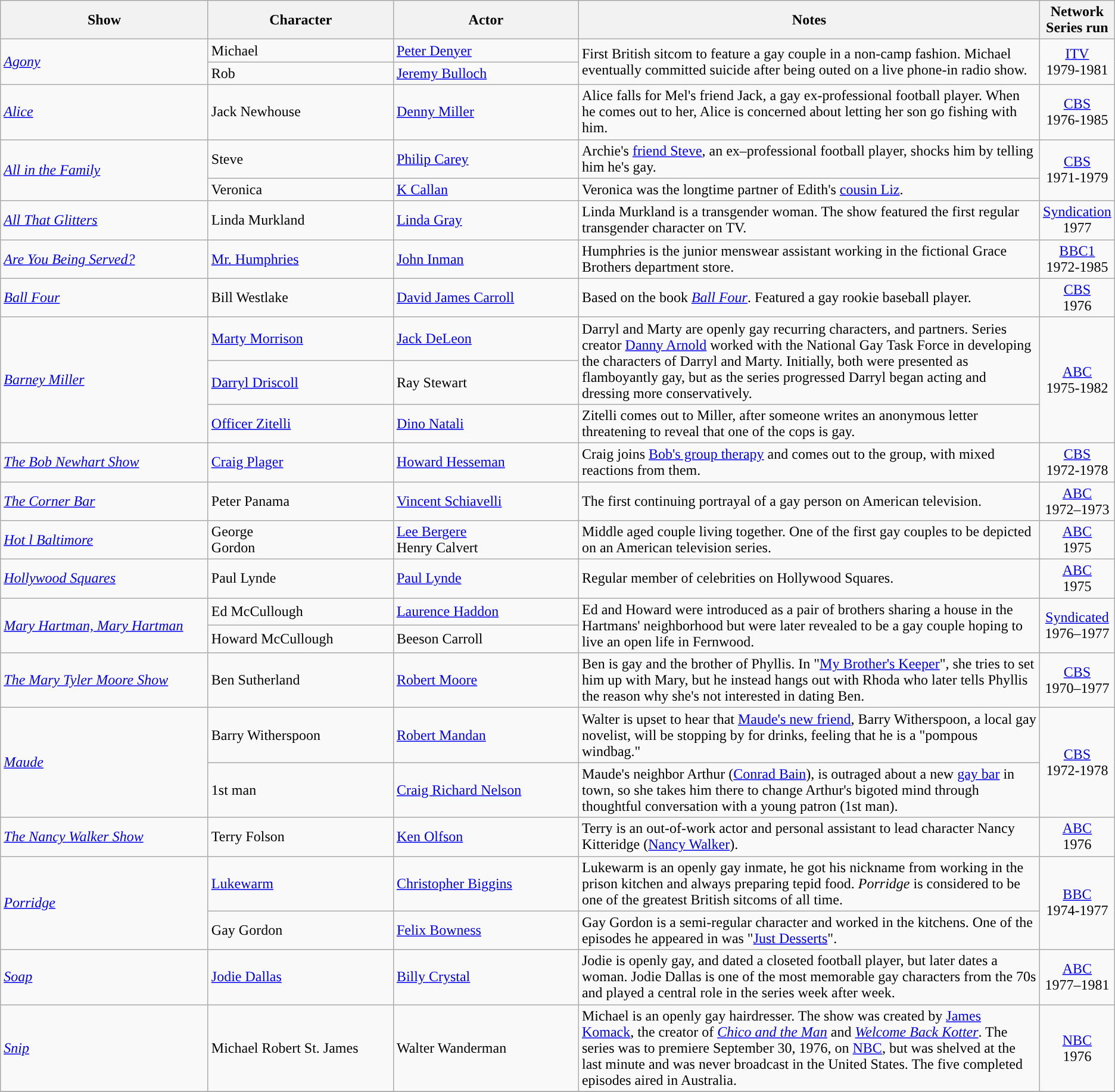<table class="sortable wikitable" style="margins:auto; width=100%;">
<tr>
<th style="width:225px;">Show</th>
<th style="width:200px">Character</th>
<th style="width:200px">Actor</th>
<th class="unsortable">Notes</th>
<th style="width:75px;" class="unsortable">Network <br>Series run</th>
</tr>
<tr>
<td rowspan="2"><em><a href='#'>Agony</a></em></td>
<td>Michael</td>
<td><a href='#'>Peter Denyer</a></td>
<td rowspan="2">First British sitcom to feature a gay couple in a non-camp fashion. Michael eventually committed suicide after being outed on a live phone-in radio show.</td>
<td rowspan="2" style="text-align: center;"><a href='#'>ITV</a> <br>1979-1981</td>
</tr>
<tr>
<td>Rob</td>
<td><a href='#'>Jeremy Bulloch</a></td>
</tr>
<tr>
<td style=text-align:left><em><a href='#'>Alice</a></em></td>
<td>Jack Newhouse</td>
<td><a href='#'>Denny Miller</a></td>
<td>Alice falls for Mel's friend Jack, a gay ex-professional football player. When he comes out to her, Alice is concerned about letting her son go fishing with him.</td>
<td style="text-align: center;"><a href='#'>CBS</a> <br> 1976-1985</td>
</tr>
<tr>
<td rowspan="2"><em><a href='#'>All in the Family</a></em></td>
<td>Steve</td>
<td><a href='#'>Philip Carey</a></td>
<td>Archie's <a href='#'>friend Steve</a>, an ex–professional football player, shocks him by telling him he's gay.</td>
<td rowspan="2" style="text-align: center;"><a href='#'>CBS</a> <br> 1971-1979</td>
</tr>
<tr>
<td>Veronica</td>
<td><a href='#'>K Callan</a></td>
<td>Veronica was the longtime partner of Edith's <a href='#'>cousin Liz</a>.</td>
</tr>
<tr>
<td><em><a href='#'>All That Glitters</a></em></td>
<td>Linda Murkland</td>
<td><a href='#'>Linda Gray</a></td>
<td>Linda Murkland is a transgender woman. The show featured the first regular transgender character on TV.</td>
<td style="text-align: center;"><a href='#'>Syndication</a> <br> 1977</td>
</tr>
<tr>
<td><em><a href='#'>Are You Being Served?</a></em></td>
<td><a href='#'>Mr. Humphries</a></td>
<td><a href='#'>John Inman</a></td>
<td>Humphries is the junior menswear assistant working in the fictional Grace Brothers department store.</td>
<td style="text-align: center;"><a href='#'>BBC1</a> <br> 1972-1985</td>
</tr>
<tr>
<td><em><a href='#'>Ball Four</a></em></td>
<td>Bill Westlake</td>
<td><a href='#'>David James Carroll</a></td>
<td>Based on the book <em><a href='#'>Ball Four</a></em>. Featured a gay rookie baseball player.</td>
<td style="text-align: center;"><a href='#'>CBS</a> <br> 1976</td>
</tr>
<tr>
<td rowspan="3"><em><a href='#'>Barney Miller</a></em></td>
<td><a href='#'>Marty Morrison</a></td>
<td><a href='#'>Jack DeLeon</a></td>
<td rowspan="2">Darryl and Marty are openly gay recurring characters, and partners. Series creator <a href='#'>Danny Arnold</a> worked with the National Gay Task Force in developing the characters of Darryl and Marty. Initially, both were presented as flamboyantly gay, but as the series progressed Darryl began acting and dressing more conservatively.</td>
<td rowspan="3" style="text-align: center;"><a href='#'>ABC</a> <br> 1975-1982</td>
</tr>
<tr>
<td><a href='#'>Darryl Driscoll</a></td>
<td>Ray Stewart</td>
</tr>
<tr>
<td><a href='#'>Officer Zitelli</a></td>
<td><a href='#'>Dino Natali</a></td>
<td>Zitelli comes out to Miller, after someone writes an anonymous letter threatening to reveal that one of the cops is gay.</td>
</tr>
<tr>
<td><em><a href='#'>The Bob Newhart Show</a></em></td>
<td><a href='#'>Craig Plager</a></td>
<td><a href='#'>Howard Hesseman</a></td>
<td>Craig joins <a href='#'>Bob's group therapy</a> and comes out to the group, with mixed reactions from them.</td>
<td style="text-align: center;"><a href='#'>CBS</a> <br> 1972-1978</td>
</tr>
<tr>
<td><em><a href='#'>The Corner Bar</a></em></td>
<td>Peter Panama</td>
<td><a href='#'>Vincent Schiavelli</a></td>
<td>The first continuing portrayal of a gay person on American television.</td>
<td style="text-align: center;"><a href='#'>ABC</a> <br> 1972–1973</td>
</tr>
<tr>
<td><em><a href='#'>Hot l Baltimore</a></em></td>
<td>George <br> Gordon</td>
<td><a href='#'>Lee Bergere</a> <br> Henry Calvert</td>
<td>Middle aged couple living together. One of the first gay couples to be depicted on an American television series.</td>
<td style="text-align: center;"><a href='#'>ABC</a> <br> 1975</td>
</tr>
<tr>
<td><em><a href='#'>Hollywood Squares</a></em></td>
<td>Paul Lynde</td>
<td><a href='#'>Paul Lynde</a></td>
<td>Regular member of celebrities on Hollywood Squares.</td>
<td style="text-align: center;"><a href='#'>ABC</a> <br> 1975</td>
</tr>
<tr>
<td rowspan="2"><em><a href='#'>Mary Hartman, Mary Hartman</a></em></td>
<td>Ed McCullough</td>
<td><a href='#'>Laurence Haddon</a></td>
<td rowspan="2">Ed and Howard were introduced as a pair of brothers sharing a house in the Hartmans' neighborhood but were later revealed to be a gay couple hoping to live an open life in Fernwood.</td>
<td rowspan="2" style="text-align: center;"><a href='#'>Syndicated</a> <br> 1976–1977</td>
</tr>
<tr>
<td>Howard McCullough</td>
<td>Beeson Carroll</td>
</tr>
<tr>
<td><em><a href='#'>The Mary Tyler Moore Show</a></em></td>
<td>Ben Sutherland</td>
<td><a href='#'>Robert Moore</a></td>
<td>Ben is gay and the brother of Phyllis. In "<a href='#'>My Brother's Keeper</a>", she tries to set him up with Mary, but he instead hangs out with Rhoda who later tells Phyllis the reason why she's not interested in dating Ben.</td>
<td style="text-align: center;"><a href='#'>CBS</a> <br> 1970–1977</td>
</tr>
<tr>
<td rowspan="2"><em><a href='#'>Maude</a></em></td>
<td>Barry Witherspoon</td>
<td><a href='#'>Robert Mandan</a></td>
<td>Walter is upset to hear that <a href='#'>Maude's new friend</a>, Barry Witherspoon, a local gay novelist, will be stopping by for drinks, feeling that he is a "pompous windbag."</td>
<td rowspan="2" style="text-align: center;"><a href='#'>CBS</a> <br> 1972-1978</td>
</tr>
<tr>
<td>1st man</td>
<td><a href='#'>Craig Richard Nelson</a></td>
<td>Maude's neighbor Arthur (<a href='#'>Conrad Bain</a>), is outraged about a new <a href='#'>gay bar</a> in town, so she takes him there to change Arthur's bigoted mind through thoughtful conversation with a young patron (1st man).</td>
</tr>
<tr>
<td><em><a href='#'>The Nancy Walker Show</a></em></td>
<td>Terry Folson</td>
<td><a href='#'>Ken Olfson</a></td>
<td>Terry is an out-of-work actor and personal assistant to lead character Nancy Kitteridge (<a href='#'>Nancy Walker</a>).</td>
<td style="text-align: center;"><a href='#'>ABC</a> <br>  1976</td>
</tr>
<tr>
<td rowspan="2"><em><a href='#'>Porridge</a></em></td>
<td><a href='#'>Lukewarm</a></td>
<td><a href='#'>Christopher Biggins</a></td>
<td>Lukewarm is an openly gay inmate, he got his nickname from working in the prison kitchen and always preparing tepid food. <em>Porridge</em> is considered to be one of the greatest British sitcoms of all time.</td>
<td rowspan="2" style="text-align: center;"><a href='#'>BBC</a> <br> 1974-1977</td>
</tr>
<tr>
<td>Gay Gordon</td>
<td><a href='#'>Felix Bowness</a></td>
<td>Gay Gordon is a semi-regular character and worked in the kitchens. One of the episodes he appeared in was "<a href='#'>Just Desserts</a>".</td>
</tr>
<tr>
<td><em><a href='#'>Soap</a></em></td>
<td><a href='#'>Jodie Dallas</a></td>
<td><a href='#'>Billy Crystal</a></td>
<td>Jodie is openly gay, and dated a closeted football player, but later dates a woman. Jodie Dallas is one of the most memorable gay characters from the 70s and played a central role in the series week after week.</td>
<td style="text-align: center;"><a href='#'>ABC</a> <br> 1977–1981</td>
</tr>
<tr>
<td><em><a href='#'>Snip</a></em></td>
<td>Michael Robert St. James</td>
<td>Walter Wanderman</td>
<td>Michael is an openly gay hairdresser. The show was created by <a href='#'>James Komack</a>, the creator of <em><a href='#'>Chico and the Man</a></em> and <em><a href='#'>Welcome Back Kotter</a></em>. The series was to premiere September 30, 1976, on <a href='#'>NBC</a>, but was shelved at the last minute and was never broadcast in the United States. The five completed episodes aired in Australia.</td>
<td style="text-align: center;"><a href='#'>NBC</a> <br> 1976</td>
</tr>
<tr>
</tr>
</table>
